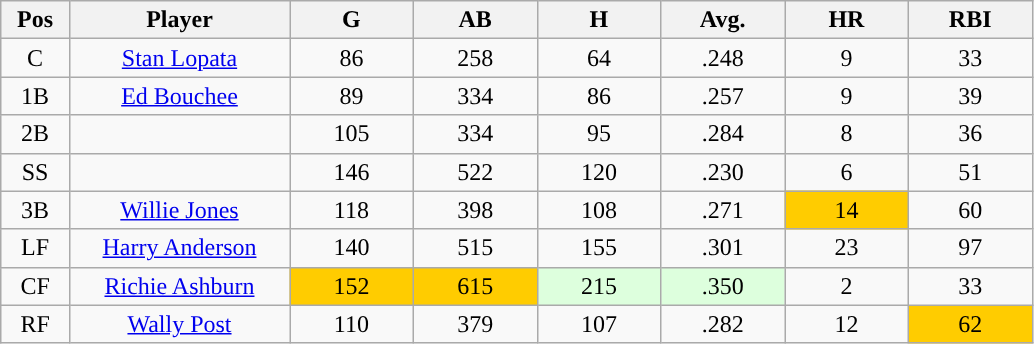<table class="wikitable sortable">
<tr>
<th bgcolor="#DDDDFF" width="5%">Pos</th>
<th bgcolor="#DDDDFF" width="16%">Player</th>
<th bgcolor="#DDDDFF" width="9%">G</th>
<th bgcolor="#DDDDFF" width="9%">AB</th>
<th bgcolor="#DDDDFF" width="9%">H</th>
<th bgcolor="#DDDDFF" width="9%">Avg.</th>
<th bgcolor="#DDDDFF" width="9%">HR</th>
<th bgcolor="#DDDDFF" width="9%">RBI</th>
</tr>
<tr align="center">
<td>C</td>
<td><a href='#'>Stan Lopata</a></td>
<td>86</td>
<td>258</td>
<td>64</td>
<td>.248</td>
<td>9</td>
<td>33</td>
</tr>
<tr align=center>
<td>1B</td>
<td><a href='#'>Ed Bouchee</a></td>
<td>89</td>
<td>334</td>
<td>86</td>
<td>.257</td>
<td>9</td>
<td>39</td>
</tr>
<tr align=center>
<td>2B</td>
<td></td>
<td>105</td>
<td>334</td>
<td>95</td>
<td>.284</td>
<td>8</td>
<td>36</td>
</tr>
<tr align="center">
<td>SS</td>
<td></td>
<td>146</td>
<td>522</td>
<td>120</td>
<td>.230</td>
<td>6</td>
<td>51</td>
</tr>
<tr align="center">
<td>3B</td>
<td><a href='#'>Willie Jones</a></td>
<td>118</td>
<td>398</td>
<td>108</td>
<td>.271</td>
<td style="background:#fc0;">14</td>
<td>60</td>
</tr>
<tr align=center>
<td>LF</td>
<td><a href='#'>Harry Anderson</a></td>
<td>140</td>
<td>515</td>
<td>155</td>
<td>.301</td>
<td>23</td>
<td>97</td>
</tr>
<tr align=center>
<td>CF</td>
<td><a href='#'>Richie Ashburn</a></td>
<td style="background:#fc0;">152</td>
<td style="background:#fc0;">615</td>
<td style="background:#DDFFDD;">215</td>
<td style="background:#DDFFDD;">.350</td>
<td>2</td>
<td>33</td>
</tr>
<tr align=center>
<td>RF</td>
<td><a href='#'>Wally Post</a></td>
<td>110</td>
<td>379</td>
<td>107</td>
<td>.282</td>
<td>12</td>
<td style="background:#fc0;">62</td>
</tr>
</table>
